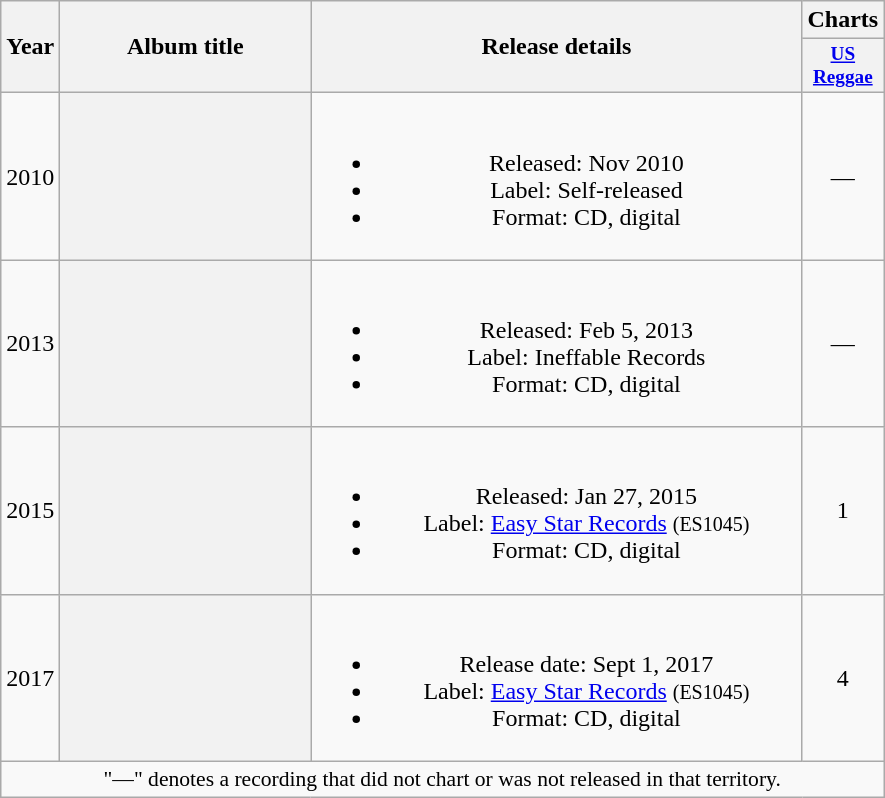<table class="wikitable plainrowheaders" style="text-align:center;">
<tr>
<th rowspan="2;">Year</th>
<th scope="col" rowspan="2" style="width:10em;">Album title</th>
<th scope="col" rowspan="2" style="width:20em;">Release details</th>
<th scope="col" colspan="3">Charts</th>
</tr>
<tr>
<th style="font-size:80%;"><a href='#'>US<br>Reggae</a></th>
</tr>
<tr>
<td>2010</td>
<th></th>
<td><br><ul><li>Released: Nov 2010</li><li>Label: Self-released</li><li>Format: CD, digital</li></ul></td>
<td>—</td>
</tr>
<tr>
<td>2013</td>
<th></th>
<td><br><ul><li>Released: Feb 5, 2013</li><li>Label: Ineffable Records</li><li>Format: CD, digital</li></ul></td>
<td>—</td>
</tr>
<tr>
<td>2015</td>
<th></th>
<td><br><ul><li>Released: Jan 27, 2015</li><li>Label:  <a href='#'>Easy Star Records</a> <small>(ES1045)</small></li><li>Format: CD, digital</li></ul></td>
<td>1</td>
</tr>
<tr>
<td>2017</td>
<th></th>
<td><br><ul><li>Release date: Sept 1, 2017</li><li>Label:  <a href='#'>Easy Star Records</a> <small>(ES1045)</small></li><li>Format: CD, digital</li></ul></td>
<td>4</td>
</tr>
<tr>
<td colspan="6" style="font-size:90%">"—" denotes a recording that did not chart or was not released in that territory.<br></td>
</tr>
</table>
